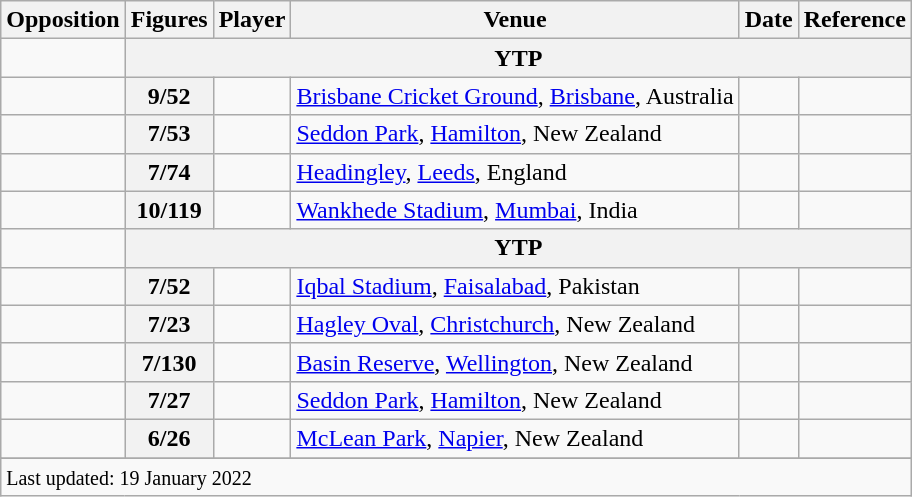<table class="wikitable plainrowheaders sortable">
<tr>
<th scope=col>Opposition</th>
<th scope=col>Figures</th>
<th scope=col>Player</th>
<th scope=col>Venue</th>
<th scope=col>Date</th>
<th scope=col>Reference</th>
</tr>
<tr>
<td></td>
<th scope=row style=text-align:center; colspan=5>YTP</th>
</tr>
<tr>
<td></td>
<th scope=row style=text-align:center;>9/52</th>
<td></td>
<td><a href='#'>Brisbane Cricket Ground</a>, <a href='#'>Brisbane</a>, Australia</td>
<td></td>
<td></td>
</tr>
<tr>
<td></td>
<th scope=row style=text-align:center;>7/53</th>
<td></td>
<td><a href='#'>Seddon Park</a>, <a href='#'>Hamilton</a>, New Zealand</td>
<td></td>
<td></td>
</tr>
<tr>
<td></td>
<th scope=row style=text-align:center;>7/74</th>
<td></td>
<td><a href='#'>Headingley</a>, <a href='#'>Leeds</a>, England</td>
<td></td>
<td></td>
</tr>
<tr>
<td></td>
<th scope=row style=text-align:center;>10/119</th>
<td></td>
<td><a href='#'>Wankhede Stadium</a>, <a href='#'>Mumbai</a>, India</td>
<td></td>
<td></td>
</tr>
<tr>
<td></td>
<th scope=row style=text-align:center; colspan=5>YTP</th>
</tr>
<tr>
<td></td>
<th scope=row style=text-align:center;>7/52</th>
<td></td>
<td><a href='#'>Iqbal Stadium</a>, <a href='#'>Faisalabad</a>, Pakistan</td>
<td></td>
<td></td>
</tr>
<tr>
<td></td>
<th scope=row style=text-align:center;>7/23</th>
<td></td>
<td><a href='#'>Hagley Oval</a>, <a href='#'>Christchurch</a>, New Zealand</td>
<td></td>
<td></td>
</tr>
<tr>
<td></td>
<th scope=row style=text-align:center;>7/130</th>
<td></td>
<td><a href='#'>Basin Reserve</a>, <a href='#'>Wellington</a>, New Zealand</td>
<td></td>
<td></td>
</tr>
<tr>
<td></td>
<th scope=row style=text-align:center;>7/27</th>
<td></td>
<td><a href='#'>Seddon Park</a>, <a href='#'>Hamilton</a>, New Zealand</td>
<td></td>
<td></td>
</tr>
<tr>
<td></td>
<th scope=row style=text-align:center;>6/26</th>
<td></td>
<td><a href='#'>McLean Park</a>, <a href='#'>Napier</a>, New Zealand</td>
<td></td>
<td></td>
</tr>
<tr>
</tr>
<tr class=sortbottom>
<td colspan=6><small>Last updated: 19 January 2022</small></td>
</tr>
</table>
